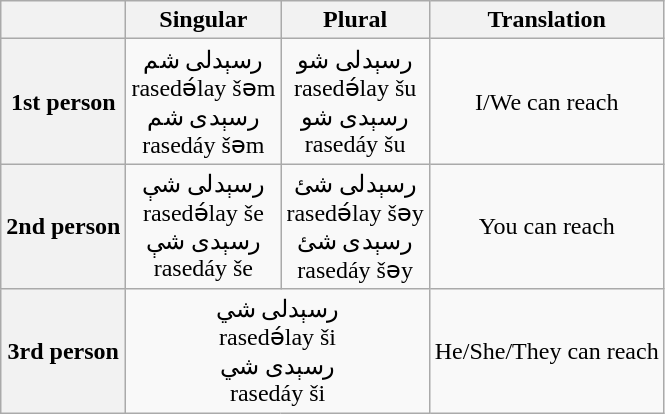<table class="wikitable" style="text-align: center">
<tr>
<th></th>
<th>Singular</th>
<th>Plural</th>
<th>Translation</th>
</tr>
<tr>
<th>1st person</th>
<td>رسېدلی شم<br>rasedə́lay šəm<br>رسېدی شم<br>rasedáy šəm</td>
<td>رسېدلی شو<br>rasedə́lay šu<br>رسېدی شو<br>rasedáy šu</td>
<td>I/We can reach</td>
</tr>
<tr>
<th>2nd person</th>
<td>رسېدلی شې<br>rasedə́lay še<br>رسېدی شې<br>rasedáy še</td>
<td>رسېدلی شئ<br>rasedə́lay šəy<br>رسېدی شئ<br>rasedáy šəy</td>
<td>You can reach</td>
</tr>
<tr>
<th>3rd person</th>
<td colspan="2">رسېدلی شي<br>rasedə́lay ši<br>رسېدی شي<br>rasedáy ši</td>
<td>He/She/They can reach</td>
</tr>
</table>
